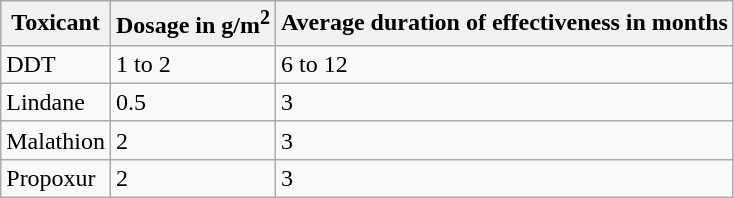<table class="wikitable">
<tr>
<th>Toxicant</th>
<th>Dosage in g/m<sup>2</sup></th>
<th>Average duration of effectiveness in months</th>
</tr>
<tr>
<td>DDT</td>
<td>1 to 2</td>
<td>6 to 12</td>
</tr>
<tr>
<td>Lindane</td>
<td>0.5</td>
<td>3</td>
</tr>
<tr>
<td>Malathion</td>
<td>2</td>
<td>3</td>
</tr>
<tr>
<td>Propoxur</td>
<td>2</td>
<td>3</td>
</tr>
</table>
